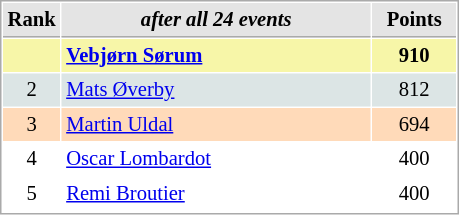<table cellspacing="1" cellpadding="3" style="border:1px solid #AAAAAA;font-size:86%">
<tr style="background-color: #E4E4E4;">
<th style="border-bottom:1px solid #AAAAAA; width: 10px;">Rank</th>
<th style="border-bottom:1px solid #AAAAAA; width: 200px;"><em>after all 24 events</em></th>
<th style="border-bottom:1px solid #AAAAAA; width: 50px;">Points</th>
</tr>
<tr style="background:#f7f6a8;">
<td style="text-align:center"></td>
<td> <strong><a href='#'>Vebjørn Sørum</a></strong></td>
<td align=center><strong>910</strong></td>
</tr>
<tr style="background:#dce5e5;">
<td align=center>2</td>
<td> <a href='#'>Mats Øverby</a></td>
<td align=center>812</td>
</tr>
<tr style="background:#ffdab9;">
<td align=center>3</td>
<td> <a href='#'>Martin Uldal</a></td>
<td align=center>694</td>
</tr>
<tr>
<td align=center>4</td>
<td> <a href='#'>Oscar Lombardot</a></td>
<td align=center>400</td>
</tr>
<tr>
<td align=center>5</td>
<td> <a href='#'>Remi Broutier</a></td>
<td align=center>400</td>
</tr>
<tr>
</tr>
</table>
